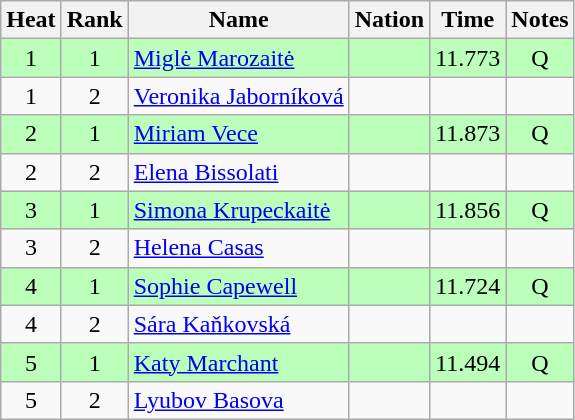<table class="wikitable sortable" style="text-align:center">
<tr>
<th>Heat</th>
<th>Rank</th>
<th>Name</th>
<th>Nation</th>
<th>Time</th>
<th>Notes</th>
</tr>
<tr bgcolor=bbffbb>
<td>1</td>
<td>1</td>
<td align=left><a href='#'>Miglė Marozaitė</a></td>
<td align=left></td>
<td>11.773</td>
<td>Q</td>
</tr>
<tr>
<td>1</td>
<td>2</td>
<td align=left><a href='#'>Veronika Jaborníková</a></td>
<td align=left></td>
<td></td>
<td></td>
</tr>
<tr bgcolor=bbffbb>
<td>2</td>
<td>1</td>
<td align=left><a href='#'>Miriam Vece</a></td>
<td align=left></td>
<td>11.873</td>
<td>Q</td>
</tr>
<tr>
<td>2</td>
<td>2</td>
<td align=left><a href='#'>Elena Bissolati</a></td>
<td align=left></td>
<td></td>
<td></td>
</tr>
<tr bgcolor=bbffbb>
<td>3</td>
<td>1</td>
<td align=left><a href='#'>Simona Krupeckaitė</a></td>
<td align=left></td>
<td>11.856</td>
<td>Q</td>
</tr>
<tr>
<td>3</td>
<td>2</td>
<td align=left><a href='#'>Helena Casas</a></td>
<td align=left></td>
<td></td>
<td></td>
</tr>
<tr bgcolor=bbffbb>
<td>4</td>
<td>1</td>
<td align=left><a href='#'>Sophie Capewell</a></td>
<td align=left></td>
<td>11.724</td>
<td>Q</td>
</tr>
<tr>
<td>4</td>
<td>2</td>
<td align=left><a href='#'>Sára Kaňkovská</a></td>
<td align=left></td>
<td></td>
<td></td>
</tr>
<tr bgcolor=bbffbb>
<td>5</td>
<td>1</td>
<td align=left><a href='#'>Katy Marchant</a></td>
<td align=left></td>
<td>11.494</td>
<td>Q</td>
</tr>
<tr>
<td>5</td>
<td>2</td>
<td align=left><a href='#'>Lyubov Basova</a></td>
<td align=left></td>
<td></td>
<td></td>
</tr>
</table>
